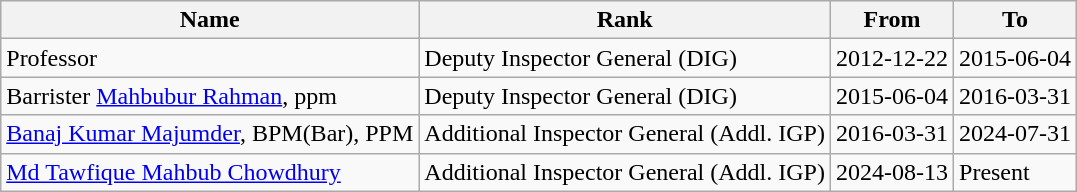<table class="wikitable">
<tr>
<th>Name</th>
<th>Rank</th>
<th>From</th>
<th>To</th>
</tr>
<tr>
<td>Professor</td>
<td>Deputy Inspector General (DIG)</td>
<td>2012-12-22</td>
<td>2015-06-04</td>
</tr>
<tr>
<td>Barrister <a href='#'>Mahbubur Rahman</a>, ppm</td>
<td>Deputy Inspector General (DIG)</td>
<td>2015-06-04</td>
<td>2016-03-31</td>
</tr>
<tr>
<td><a href='#'>Banaj Kumar Majumder</a>, BPM(Bar), PPM</td>
<td>Additional Inspector General (Addl. IGP)</td>
<td>2016-03-31</td>
<td>2024-07-31</td>
</tr>
<tr>
<td><a href='#'>Md Tawfique Mahbub Chowdhury</a></td>
<td>Additional Inspector General (Addl. IGP)</td>
<td>2024-08-13</td>
<td>Present</td>
</tr>
</table>
